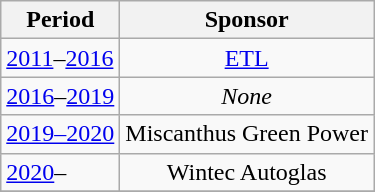<table class="wikitable" style="float:left; margin-right:1em;">
<tr>
<th>Period</th>
<th>Sponsor</th>
</tr>
<tr>
<td><a href='#'>2011</a>–<a href='#'>2016</a></td>
<td style="text-align:center"><a href='#'>ETL</a></td>
</tr>
<tr>
<td><a href='#'>2016</a>–<a href='#'>2019</a></td>
<td style="text-align:center"><em>None</em></td>
</tr>
<tr>
<td><a href='#'>2019–2020</a></td>
<td>Miscanthus Green Power</td>
</tr>
<tr>
<td><a href='#'>2020</a>–</td>
<td style="text-align:center">Wintec Autoglas</td>
</tr>
<tr>
</tr>
</table>
